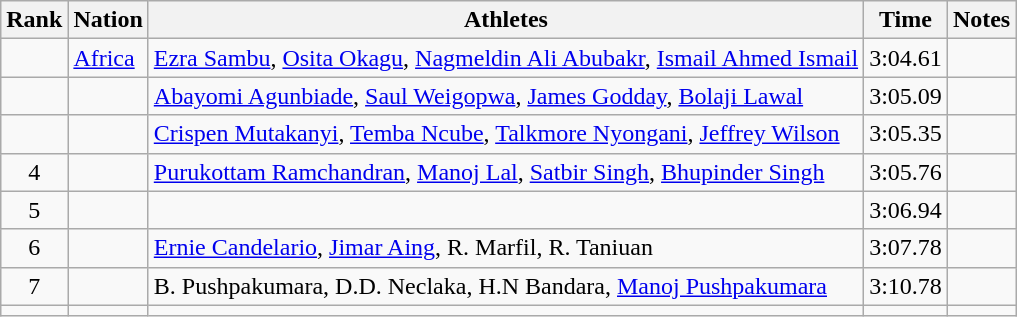<table class="wikitable sortable" style="text-align:center">
<tr>
<th>Rank</th>
<th>Nation</th>
<th>Athletes</th>
<th>Time</th>
<th>Notes</th>
</tr>
<tr>
<td></td>
<td align=left><a href='#'>Africa</a></td>
<td align=left><a href='#'>Ezra Sambu</a>, <a href='#'>Osita Okagu</a>, <a href='#'>Nagmeldin Ali Abubakr</a>, <a href='#'>Ismail Ahmed Ismail</a></td>
<td>3:04.61</td>
<td></td>
</tr>
<tr>
<td></td>
<td align=left></td>
<td align=left><a href='#'>Abayomi Agunbiade</a>, <a href='#'>Saul Weigopwa</a>, <a href='#'>James Godday</a>, <a href='#'>Bolaji Lawal</a></td>
<td>3:05.09</td>
<td></td>
</tr>
<tr>
<td></td>
<td align=left></td>
<td align=left><a href='#'>Crispen Mutakanyi</a>, <a href='#'>Temba Ncube</a>, <a href='#'>Talkmore Nyongani</a>, <a href='#'>Jeffrey Wilson</a></td>
<td>3:05.35</td>
<td></td>
</tr>
<tr>
<td>4</td>
<td align=left></td>
<td align=left><a href='#'>Purukottam Ramchandran</a>, <a href='#'>Manoj Lal</a>, <a href='#'>Satbir Singh</a>, <a href='#'>Bhupinder Singh</a></td>
<td>3:05.76</td>
<td></td>
</tr>
<tr>
<td>5</td>
<td align=left></td>
<td align=left></td>
<td>3:06.94</td>
<td></td>
</tr>
<tr>
<td>6</td>
<td align=left></td>
<td align=left><a href='#'>Ernie Candelario</a>, <a href='#'>Jimar Aing</a>, R. Marfil, R. Taniuan</td>
<td>3:07.78</td>
<td></td>
</tr>
<tr>
<td>7</td>
<td align=left></td>
<td align=left>B. Pushpakumara, D.D. Neclaka, H.N Bandara, <a href='#'>Manoj Pushpakumara</a></td>
<td>3:10.78</td>
<td></td>
</tr>
<tr>
<td></td>
<td align=left></td>
<td align=left></td>
<td></td>
<td></td>
</tr>
</table>
